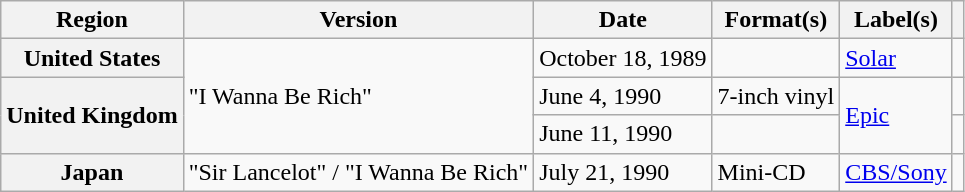<table class="wikitable plainrowheaders">
<tr>
<th scope="col">Region</th>
<th scope="col">Version</th>
<th scope="col">Date</th>
<th scope="col">Format(s)</th>
<th scope="col">Label(s)</th>
<th scope="col"></th>
</tr>
<tr>
<th scope="row">United States</th>
<td rowspan="3">"I Wanna Be Rich"</td>
<td>October 18, 1989</td>
<td></td>
<td><a href='#'>Solar</a></td>
<td></td>
</tr>
<tr>
<th scope="row" rowspan="2">United Kingdom</th>
<td>June 4, 1990</td>
<td>7-inch vinyl</td>
<td rowspan="2"><a href='#'>Epic</a></td>
<td></td>
</tr>
<tr>
<td>June 11, 1990</td>
<td></td>
<td></td>
</tr>
<tr>
<th scope="row">Japan</th>
<td>"Sir Lancelot" / "I Wanna Be Rich"</td>
<td>July 21, 1990</td>
<td>Mini-CD</td>
<td><a href='#'>CBS/Sony</a></td>
<td></td>
</tr>
</table>
